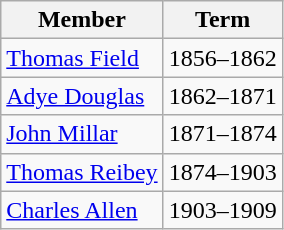<table class="wikitable">
<tr>
<th>Member</th>
<th>Term</th>
</tr>
<tr>
<td><a href='#'>Thomas Field</a></td>
<td>1856–1862</td>
</tr>
<tr>
<td><a href='#'>Adye Douglas</a></td>
<td>1862–1871</td>
</tr>
<tr>
<td><a href='#'>John Millar</a></td>
<td>1871–1874</td>
</tr>
<tr>
<td><a href='#'>Thomas Reibey</a></td>
<td>1874–1903</td>
</tr>
<tr>
<td><a href='#'>Charles Allen</a></td>
<td>1903–1909</td>
</tr>
</table>
